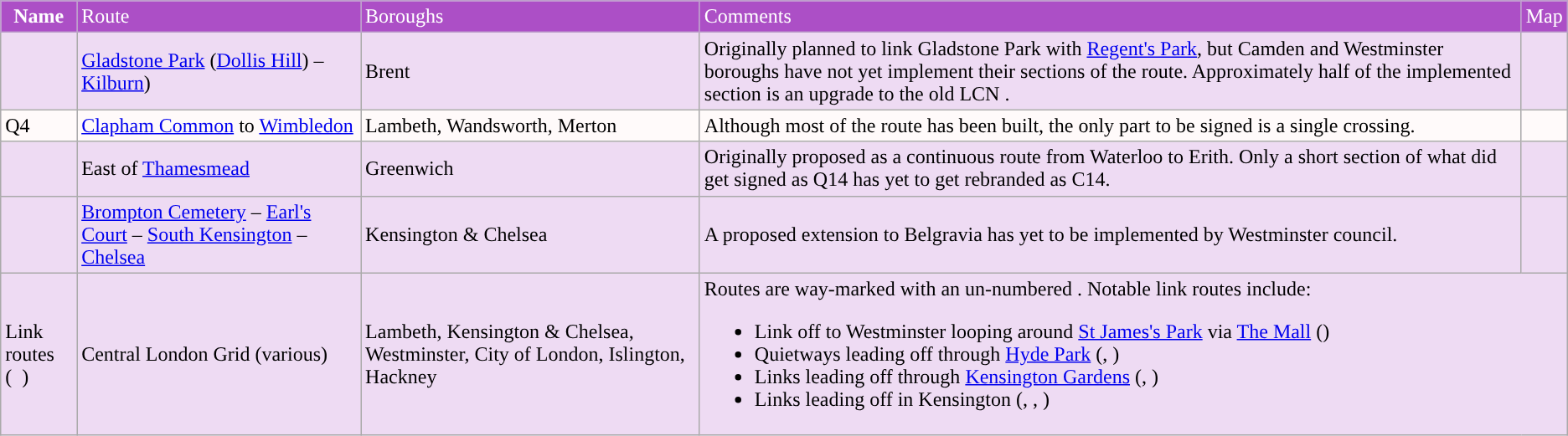<table class="wikitable" style="background: #eedbf3; border-color: #BDA0CB;">
<tr>
<th style="color: #ffffff; background:#AC4FC6; border-color: #BDA0CB;">Name</th>
<td style="color: #ffffff; background:#AC4FC6; border-color: #BDA0CB;">Route</td>
<td style="color: #ffffff; background:#AC4FC6; border-color: #BDA0CB;">Boroughs</td>
<td style="color: #ffffff; background:#AC4FC6; border-color: #BDA0CB;">Comments</td>
<td style="color: #ffffff; background:#AC4FC6; border-color: #BDA0CB;">Map</td>
</tr>
<tr>
<td></td>
<td><a href='#'>Gladstone Park</a> (<a href='#'>Dollis Hill</a>) – <a href='#'>Kilburn</a>)</td>
<td>Brent</td>
<td>Originally planned to link Gladstone Park with <a href='#'>Regent's Park</a>, but Camden and Westminster boroughs have not yet implement their sections of the route. Approximately half of the implemented section is an upgrade to the old LCN .</td>
<td></td>
</tr>
<tr>
<td style="background: #FFFAFA;">Q4</td>
<td style="background: #FFFAFA;"><a href='#'>Clapham Common</a> to <a href='#'>Wimbledon</a></td>
<td style="background: #FFFAFA;">Lambeth, Wandsworth, Merton</td>
<td style="background: #FFFAFA;">Although most of the route has been built, the only part to be signed is a single crossing.</td>
<td style="background: #FFFAFA;"></td>
</tr>
<tr>
<td></td>
<td>East of <a href='#'>Thamesmead</a></td>
<td>Greenwich</td>
<td>Originally proposed as a continuous route from Waterloo to Erith. Only a short section of what did get signed as Q14 has yet to get rebranded as C14.</td>
<td></td>
</tr>
<tr>
<td></td>
<td><a href='#'>Brompton Cemetery</a> – <a href='#'>Earl's Court</a> – <a href='#'>South Kensington</a> – <a href='#'>Chelsea</a></td>
<td>Kensington & Chelsea</td>
<td>A proposed extension to Belgravia has yet to be implemented by Westminster council.</td>
<td></td>
</tr>
<tr>
<td rowspan="2">Link routes <br>(  )</td>
<td>Central London Grid (various)</td>
<td>Lambeth, Kensington & Chelsea, Westminster, City of London, Islington, Hackney</td>
<td colspan="2">Routes are way-marked with an un-numbered . Notable link routes include:<br><ul><li>Link off  to Westminster looping around <a href='#'>St James's Park</a> via <a href='#'>The Mall</a> ()</li><li>Quietways leading off  through <a href='#'>Hyde Park</a> (, )</li><li>Links leading off  through <a href='#'>Kensington Gardens</a> (, )</li><li>Links leading off  in Kensington (, , )</li></ul></td>
</tr>
</table>
